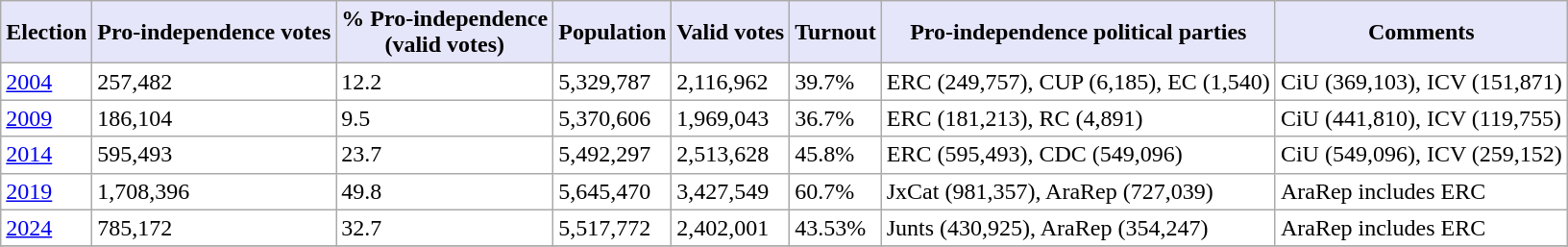<table border="0" style="background:#ffffff" align="top" class="wikitable" style="text-align:center">
<tr>
<th style="background:Lavender; color:Black">Election</th>
<th style="background:Lavender; color:Black">Pro-independence votes</th>
<th style="background:Lavender; color:Black">% Pro-independence<br>(valid votes)</th>
<th style="background:Lavender; color:Black">Population</th>
<th style="background:Lavender; color:Black">Valid votes</th>
<th style="background:Lavender; color:Black">Turnout</th>
<th style="background:Lavender; color:Black">Pro-independence political parties</th>
<th style="background:Lavender; color:Black">Comments</th>
</tr>
<tr>
<td><a href='#'>2004</a></td>
<td>257,482</td>
<td>12.2</td>
<td>5,329,787</td>
<td>2,116,962</td>
<td>39.7%</td>
<td>ERC (249,757), CUP (6,185), EC (1,540)</td>
<td>CiU (369,103), ICV (151,871)</td>
</tr>
<tr>
<td><a href='#'>2009</a></td>
<td>186,104</td>
<td>9.5</td>
<td>5,370,606</td>
<td>1,969,043</td>
<td>36.7%</td>
<td>ERC (181,213), RC (4,891)</td>
<td>CiU (441,810), ICV (119,755)</td>
</tr>
<tr>
<td><a href='#'>2014</a></td>
<td>595,493</td>
<td>23.7</td>
<td>5,492,297</td>
<td>2,513,628</td>
<td>45.8%</td>
<td>ERC (595,493), CDC (549,096)</td>
<td>CiU (549,096), ICV (259,152)</td>
</tr>
<tr>
<td><a href='#'>2019</a></td>
<td>1,708,396</td>
<td>49.8</td>
<td>5,645,470</td>
<td>3,427,549</td>
<td>60.7%</td>
<td>JxCat (981,357), AraRep (727,039)</td>
<td>AraRep includes ERC</td>
</tr>
<tr>
<td><a href='#'>2024</a></td>
<td>785,172</td>
<td>32.7</td>
<td>5,517,772</td>
<td>2,402,001</td>
<td>43.53%</td>
<td>Junts (430,925), AraRep (354,247)</td>
<td>AraRep includes ERC</td>
</tr>
<tr>
</tr>
</table>
